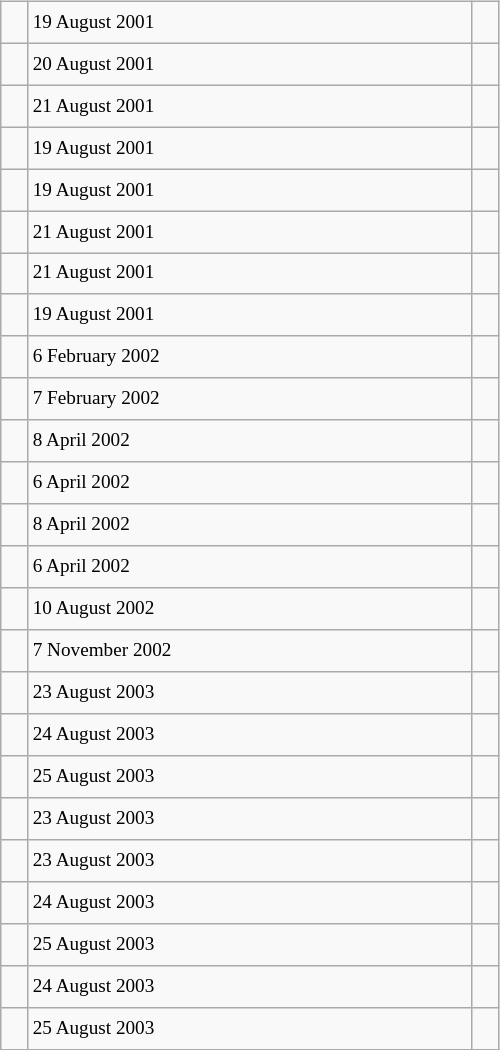<table class="wikitable" style="font-size: 80%; float: left; width: 26em; margin-right: 1em; height: 700px">
<tr>
<td></td>
<td>19 August 2001</td>
<td></td>
</tr>
<tr>
<td></td>
<td>20 August 2001</td>
<td></td>
</tr>
<tr>
<td></td>
<td>21 August 2001</td>
<td></td>
</tr>
<tr>
<td></td>
<td>19 August 2001</td>
<td></td>
</tr>
<tr>
<td></td>
<td>19 August 2001</td>
<td></td>
</tr>
<tr>
<td></td>
<td>21 August 2001</td>
<td></td>
</tr>
<tr>
<td></td>
<td>21 August 2001</td>
<td></td>
</tr>
<tr>
<td></td>
<td>19 August 2001</td>
<td></td>
</tr>
<tr>
<td></td>
<td>6 February 2002</td>
<td></td>
</tr>
<tr>
<td></td>
<td>7 February 2002</td>
<td></td>
</tr>
<tr>
<td></td>
<td>8 April 2002</td>
<td></td>
</tr>
<tr>
<td></td>
<td>6 April 2002</td>
<td></td>
</tr>
<tr>
<td></td>
<td>8 April 2002</td>
<td></td>
</tr>
<tr>
<td></td>
<td>6 April 2002</td>
<td></td>
</tr>
<tr>
<td></td>
<td>10 August 2002</td>
<td></td>
</tr>
<tr>
<td></td>
<td>7 November 2002</td>
<td></td>
</tr>
<tr>
<td></td>
<td>23 August 2003</td>
<td></td>
</tr>
<tr>
<td></td>
<td>24 August 2003</td>
<td></td>
</tr>
<tr>
<td></td>
<td>25 August 2003</td>
<td></td>
</tr>
<tr>
<td></td>
<td>23 August 2003</td>
<td></td>
</tr>
<tr>
<td></td>
<td>23 August 2003</td>
<td></td>
</tr>
<tr>
<td></td>
<td>24 August 2003</td>
<td></td>
</tr>
<tr>
<td></td>
<td>25 August 2003</td>
<td></td>
</tr>
<tr>
<td></td>
<td>24 August 2003</td>
<td></td>
</tr>
<tr>
<td></td>
<td>25 August 2003</td>
<td></td>
</tr>
</table>
